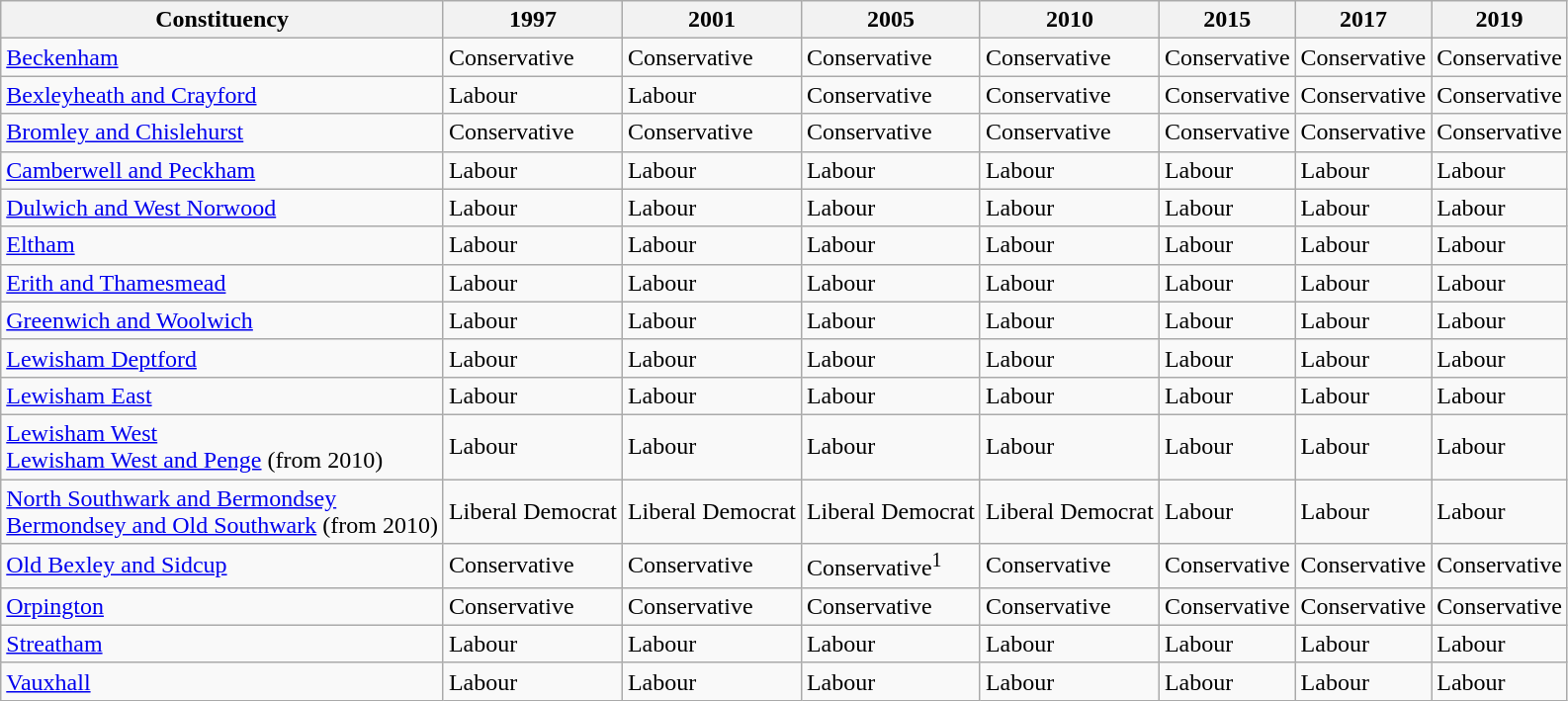<table class="wikitable">
<tr>
<th>Constituency</th>
<th>1997</th>
<th>2001</th>
<th>2005</th>
<th>2010</th>
<th>2015</th>
<th>2017</th>
<th>2019</th>
</tr>
<tr>
<td><a href='#'>Beckenham</a></td>
<td bgcolor=>Conservative</td>
<td bgcolor=>Conservative</td>
<td bgcolor=>Conservative</td>
<td bgcolor=>Conservative</td>
<td bgcolor=>Conservative</td>
<td bgcolor=>Conservative</td>
<td bgcolor=>Conservative</td>
</tr>
<tr>
<td><a href='#'>Bexleyheath and Crayford</a></td>
<td bgcolor=>Labour</td>
<td bgcolor=>Labour</td>
<td bgcolor=>Conservative</td>
<td bgcolor=>Conservative</td>
<td bgcolor=>Conservative</td>
<td bgcolor=>Conservative</td>
<td bgcolor=>Conservative</td>
</tr>
<tr>
<td><a href='#'>Bromley and Chislehurst</a></td>
<td bgcolor=>Conservative</td>
<td bgcolor=>Conservative</td>
<td bgcolor=>Conservative</td>
<td bgcolor=>Conservative</td>
<td bgcolor=>Conservative</td>
<td bgcolor=>Conservative</td>
<td bgcolor=>Conservative</td>
</tr>
<tr>
<td><a href='#'>Camberwell and Peckham</a></td>
<td bgcolor=>Labour</td>
<td bgcolor=>Labour</td>
<td bgcolor=>Labour</td>
<td bgcolor=>Labour</td>
<td bgcolor=>Labour</td>
<td bgcolor=>Labour</td>
<td bgcolor=>Labour</td>
</tr>
<tr>
<td><a href='#'>Dulwich and West Norwood</a></td>
<td bgcolor=>Labour</td>
<td bgcolor=>Labour</td>
<td bgcolor=>Labour</td>
<td bgcolor=>Labour</td>
<td bgcolor=>Labour</td>
<td bgcolor=>Labour</td>
<td bgcolor=>Labour</td>
</tr>
<tr>
<td><a href='#'>Eltham</a></td>
<td bgcolor=>Labour</td>
<td bgcolor=>Labour</td>
<td bgcolor=>Labour</td>
<td bgcolor=>Labour</td>
<td bgcolor=>Labour</td>
<td bgcolor=>Labour</td>
<td bgcolor=>Labour</td>
</tr>
<tr>
<td><a href='#'>Erith and Thamesmead</a></td>
<td bgcolor=>Labour</td>
<td bgcolor=>Labour</td>
<td bgcolor=>Labour</td>
<td bgcolor=>Labour</td>
<td bgcolor=>Labour</td>
<td bgcolor=>Labour</td>
<td bgcolor=>Labour</td>
</tr>
<tr>
<td><a href='#'>Greenwich and Woolwich</a></td>
<td bgcolor=>Labour</td>
<td bgcolor=>Labour</td>
<td bgcolor=>Labour</td>
<td bgcolor=>Labour</td>
<td bgcolor=>Labour</td>
<td bgcolor=>Labour</td>
<td bgcolor=>Labour</td>
</tr>
<tr>
<td><a href='#'>Lewisham Deptford</a></td>
<td bgcolor=>Labour</td>
<td bgcolor=>Labour</td>
<td bgcolor=>Labour</td>
<td bgcolor=>Labour</td>
<td bgcolor=>Labour</td>
<td bgcolor=>Labour</td>
<td bgcolor=>Labour</td>
</tr>
<tr>
<td><a href='#'>Lewisham East</a></td>
<td bgcolor=>Labour</td>
<td bgcolor=>Labour</td>
<td bgcolor=>Labour</td>
<td bgcolor=>Labour</td>
<td bgcolor=>Labour</td>
<td bgcolor=>Labour</td>
<td bgcolor=>Labour</td>
</tr>
<tr>
<td><a href='#'>Lewisham West</a><br><a href='#'>Lewisham West and Penge</a> (from 2010)</td>
<td bgcolor=>Labour</td>
<td bgcolor=>Labour</td>
<td bgcolor=>Labour</td>
<td bgcolor=>Labour</td>
<td bgcolor=>Labour</td>
<td bgcolor=>Labour</td>
<td bgcolor=>Labour</td>
</tr>
<tr>
<td><a href='#'>North Southwark and Bermondsey</a><br><a href='#'>Bermondsey and Old Southwark</a> (from 2010)</td>
<td bgcolor=>Liberal Democrat</td>
<td bgcolor=>Liberal Democrat</td>
<td bgcolor=>Liberal Democrat</td>
<td bgcolor=>Liberal Democrat</td>
<td bgcolor=>Labour</td>
<td bgcolor=>Labour</td>
<td bgcolor=>Labour</td>
</tr>
<tr>
<td><a href='#'>Old Bexley and Sidcup</a></td>
<td bgcolor=>Conservative</td>
<td bgcolor=>Conservative</td>
<td bgcolor=>Conservative<sup>1</sup></td>
<td bgcolor=>Conservative</td>
<td bgcolor=>Conservative</td>
<td bgcolor=>Conservative</td>
<td bgcolor=>Conservative</td>
</tr>
<tr>
<td><a href='#'>Orpington</a></td>
<td bgcolor=>Conservative</td>
<td bgcolor=>Conservative</td>
<td bgcolor=>Conservative</td>
<td bgcolor=>Conservative</td>
<td bgcolor=>Conservative</td>
<td bgcolor=>Conservative</td>
<td bgcolor=>Conservative</td>
</tr>
<tr>
<td><a href='#'>Streatham</a></td>
<td bgcolor=>Labour</td>
<td bgcolor=>Labour</td>
<td bgcolor=>Labour</td>
<td bgcolor=>Labour</td>
<td bgcolor=>Labour</td>
<td bgcolor=>Labour</td>
<td bgcolor=>Labour</td>
</tr>
<tr>
<td><a href='#'>Vauxhall</a></td>
<td bgcolor=>Labour</td>
<td bgcolor=>Labour</td>
<td bgcolor=>Labour</td>
<td bgcolor=>Labour</td>
<td bgcolor=>Labour</td>
<td bgcolor=>Labour</td>
<td bgcolor=>Labour</td>
</tr>
</table>
